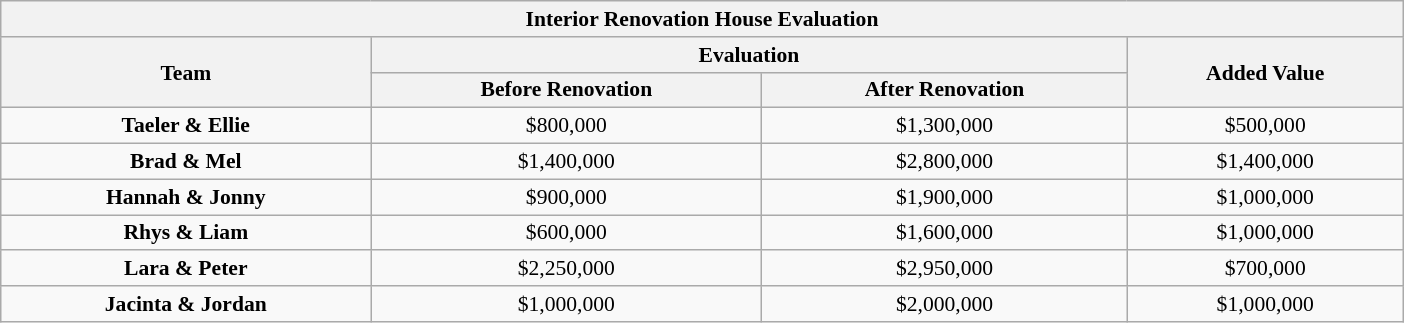<table class="wikitable plainrowheaders" style="text-align:center; font-size:90%; width:65em;">
<tr>
<th colspan="4">Interior Renovation House Evaluation</th>
</tr>
<tr>
<th rowspan="2">Team</th>
<th colspan="2">Evaluation</th>
<th rowspan="2">Added Value</th>
</tr>
<tr>
<th>Before Renovation</th>
<th>After Renovation</th>
</tr>
<tr>
<td><strong>Taeler & Ellie</strong></td>
<td>$800,000</td>
<td>$1,300,000</td>
<td>$500,000</td>
</tr>
<tr>
<td><strong>Brad & Mel</strong></td>
<td>$1,400,000</td>
<td>$2,800,000</td>
<td>$1,400,000</td>
</tr>
<tr>
<td><strong>Hannah & Jonny</strong></td>
<td>$900,000</td>
<td>$1,900,000</td>
<td>$1,000,000</td>
</tr>
<tr>
<td><strong>Rhys & Liam</strong></td>
<td>$600,000</td>
<td>$1,600,000</td>
<td>$1,000,000</td>
</tr>
<tr>
<td><strong>Lara & Peter</strong></td>
<td>$2,250,000</td>
<td>$2,950,000</td>
<td>$700,000</td>
</tr>
<tr>
<td><strong>Jacinta & Jordan</strong></td>
<td>$1,000,000</td>
<td>$2,000,000</td>
<td>$1,000,000</td>
</tr>
</table>
